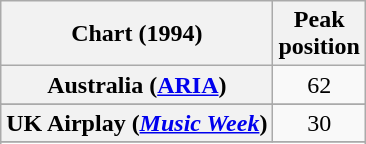<table class="wikitable sortable plainrowheaders" style="text-align:center">
<tr>
<th>Chart (1994)</th>
<th>Peak<br>position</th>
</tr>
<tr>
<th scope="row">Australia (<a href='#'>ARIA</a>)</th>
<td>62</td>
</tr>
<tr>
</tr>
<tr>
</tr>
<tr>
<th scope="row">UK Airplay (<em><a href='#'>Music Week</a></em>)</th>
<td>30</td>
</tr>
<tr>
</tr>
<tr>
</tr>
</table>
